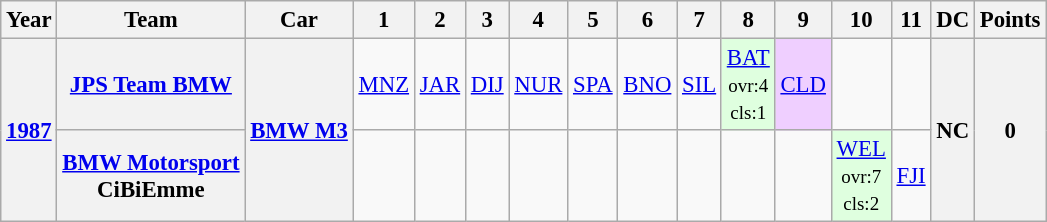<table class="wikitable" style="text-align:center; font-size:95%">
<tr>
<th>Year</th>
<th>Team</th>
<th>Car</th>
<th>1</th>
<th>2</th>
<th>3</th>
<th>4</th>
<th>5</th>
<th>6</th>
<th>7</th>
<th>8</th>
<th>9</th>
<th>10</th>
<th>11</th>
<th>DC</th>
<th>Points</th>
</tr>
<tr>
<th rowspan=2><a href='#'>1987</a></th>
<th> <a href='#'>JPS Team BMW</a></th>
<th rowspan=2><a href='#'>BMW M3</a></th>
<td><a href='#'>MNZ</a></td>
<td><a href='#'>JAR</a></td>
<td><a href='#'>DIJ</a></td>
<td><a href='#'>NUR</a></td>
<td><a href='#'>SPA</a></td>
<td><a href='#'>BNO</a></td>
<td><a href='#'>SIL</a></td>
<td style="background:#dfffdf;"><a href='#'>BAT</a><br><small>ovr:4<br>cls:1</small></td>
<td style="background:#efcfff;"><a href='#'>CLD</a><br></td>
<td></td>
<td></td>
<th rowspan=2>NC</th>
<th rowspan=2>0</th>
</tr>
<tr>
<th> <a href='#'>BMW Motorsport</a><br> CiBiEmme</th>
<td></td>
<td></td>
<td></td>
<td></td>
<td></td>
<td></td>
<td></td>
<td></td>
<td></td>
<td style="background:#dfffdf;"><a href='#'>WEL</a><br><small>ovr:7<br>cls:2</small></td>
<td><a href='#'>FJI</a></td>
</tr>
</table>
